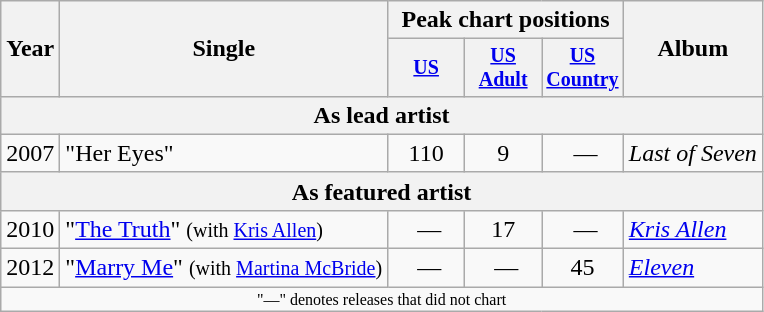<table class="wikitable" style="text-align:center;">
<tr>
<th rowspan="2">Year</th>
<th rowspan="2">Single</th>
<th colspan="3">Peak chart positions</th>
<th rowspan="2">Album</th>
</tr>
<tr style="font-size:smaller;">
<th style="width:45px;"><a href='#'>US</a></th>
<th style="width:45px;"><a href='#'>US Adult</a></th>
<th style="width:45px;"><a href='#'>US Country</a></th>
</tr>
<tr>
<th colspan="6">As lead artist</th>
</tr>
<tr>
<td>2007</td>
<td style="text-align:left;">"Her Eyes"</td>
<td>110</td>
<td>9</td>
<td> —</td>
<td style="text-align:left;"><em>Last of Seven</em></td>
</tr>
<tr>
<th colspan="6">As featured artist</th>
</tr>
<tr>
<td>2010</td>
<td style="text-align:left;">"<a href='#'>The Truth</a>" <small>(with <a href='#'>Kris Allen</a>)</small></td>
<td> —</td>
<td>17</td>
<td> —</td>
<td style="text-align:left;"><em><a href='#'>Kris Allen</a></em></td>
</tr>
<tr>
<td>2012</td>
<td style="text-align:left;">"<a href='#'>Marry Me</a>" <small>(with <a href='#'>Martina McBride</a>)</small></td>
<td> —</td>
<td> —</td>
<td>45</td>
<td style="text-align:left;"><em><a href='#'>Eleven</a></em></td>
</tr>
<tr>
<td colspan="10" style="font-size:8pt">"—" denotes releases that did not chart</td>
</tr>
</table>
